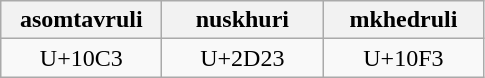<table class="wikitable" style="width:100">
<tr>
<th width="100">asomtavruli</th>
<th width="100">nuskhuri</th>
<th width="100">mkhedruli</th>
</tr>
<tr>
<td align="center">U+10C3</td>
<td align="center">U+2D23</td>
<td align="center">U+10F3</td>
</tr>
</table>
